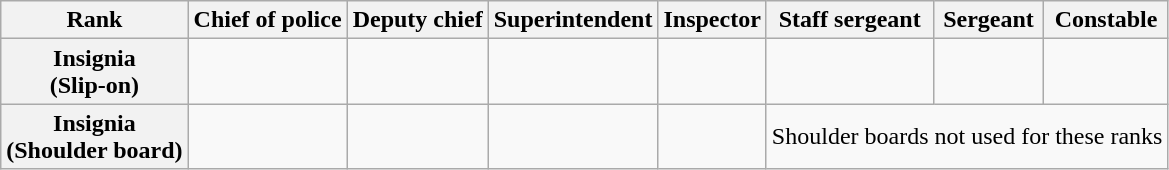<table class="wikitable">
<tr>
<th>Rank</th>
<th>Chief of police</th>
<th>Deputy chief</th>
<th>Superintendent</th>
<th>Inspector</th>
<th>Staff sergeant</th>
<th>Sergeant</th>
<th>Constable</th>
</tr>
<tr>
<th>Insignia<br>(Slip-on)</th>
<td></td>
<td></td>
<td></td>
<td></td>
<td></td>
<td></td>
<td></td>
</tr>
<tr>
<th>Insignia<br>(Shoulder board)</th>
<td></td>
<td></td>
<td></td>
<td></td>
<td colspan="3">Shoulder boards not used for these ranks</td>
</tr>
</table>
